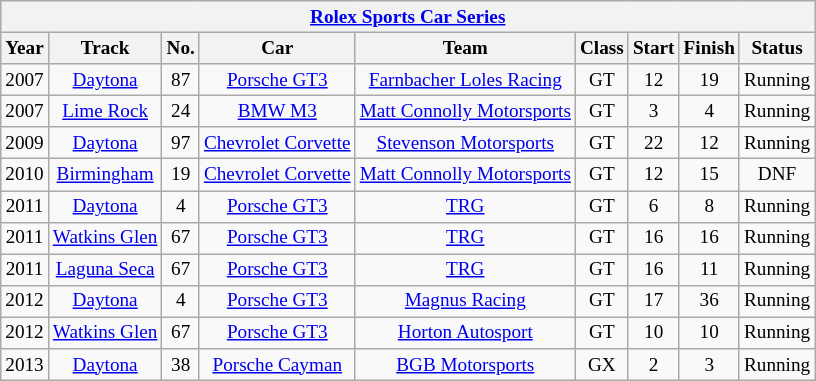<table class="wikitable" style="text-align:center; font-size:80%">
<tr>
<th colspan=9><a href='#'>Rolex Sports Car Series</a></th>
</tr>
<tr>
<th>Year</th>
<th>Track</th>
<th>No.</th>
<th>Car</th>
<th>Team</th>
<th>Class</th>
<th>Start</th>
<th>Finish</th>
<th>Status</th>
</tr>
<tr>
<td>2007</td>
<td><a href='#'>Daytona</a></td>
<td>87</td>
<td><a href='#'>Porsche GT3</a></td>
<td><a href='#'>Farnbacher Loles Racing</a></td>
<td>GT</td>
<td>12</td>
<td>19</td>
<td>Running</td>
</tr>
<tr>
<td>2007</td>
<td><a href='#'>Lime Rock</a></td>
<td>24</td>
<td><a href='#'>BMW M3</a></td>
<td><a href='#'>Matt Connolly Motorsports</a></td>
<td>GT</td>
<td>3</td>
<td>4</td>
<td>Running</td>
</tr>
<tr>
<td>2009</td>
<td><a href='#'>Daytona</a></td>
<td>97</td>
<td><a href='#'>Chevrolet Corvette</a></td>
<td><a href='#'>Stevenson Motorsports</a></td>
<td>GT</td>
<td>22</td>
<td>12</td>
<td>Running</td>
</tr>
<tr>
<td>2010</td>
<td><a href='#'>Birmingham</a></td>
<td>19</td>
<td><a href='#'>Chevrolet Corvette</a></td>
<td><a href='#'>Matt Connolly Motorsports</a></td>
<td>GT</td>
<td>12</td>
<td>15</td>
<td>DNF</td>
</tr>
<tr>
<td>2011</td>
<td><a href='#'>Daytona</a></td>
<td>4</td>
<td><a href='#'>Porsche GT3</a></td>
<td><a href='#'>TRG</a></td>
<td>GT</td>
<td>6</td>
<td>8</td>
<td>Running</td>
</tr>
<tr>
<td>2011</td>
<td><a href='#'>Watkins Glen</a></td>
<td>67</td>
<td><a href='#'>Porsche GT3</a></td>
<td><a href='#'>TRG</a></td>
<td>GT</td>
<td>16</td>
<td>16</td>
<td>Running</td>
</tr>
<tr>
<td>2011</td>
<td><a href='#'>Laguna Seca</a></td>
<td>67</td>
<td><a href='#'>Porsche GT3</a></td>
<td><a href='#'>TRG</a></td>
<td>GT</td>
<td>16</td>
<td>11</td>
<td>Running</td>
</tr>
<tr>
<td>2012</td>
<td><a href='#'>Daytona</a></td>
<td>4</td>
<td><a href='#'>Porsche GT3</a></td>
<td><a href='#'>Magnus Racing</a></td>
<td>GT</td>
<td>17</td>
<td>36</td>
<td>Running</td>
</tr>
<tr>
<td>2012</td>
<td><a href='#'>Watkins Glen</a></td>
<td>67</td>
<td><a href='#'>Porsche GT3</a></td>
<td><a href='#'>Horton Autosport</a></td>
<td>GT</td>
<td>10</td>
<td>10</td>
<td>Running</td>
</tr>
<tr>
<td>2013</td>
<td><a href='#'>Daytona</a></td>
<td>38</td>
<td><a href='#'>Porsche Cayman</a></td>
<td><a href='#'>BGB Motorsports</a></td>
<td>GX</td>
<td>2</td>
<td>3</td>
<td>Running</td>
</tr>
</table>
